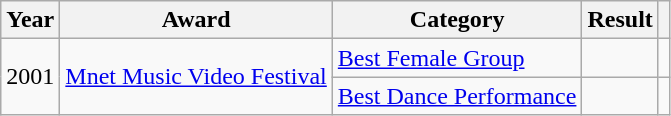<table class="wikitable plainrowheaders">
<tr>
<th>Year</th>
<th>Award</th>
<th>Category</th>
<th>Result</th>
<th></th>
</tr>
<tr>
<td rowspan="2">2001</td>
<td rowspan="2"><a href='#'>Mnet Music Video Festival</a></td>
<td><a href='#'>Best Female Group</a></td>
<td></td>
<td align="center"></td>
</tr>
<tr>
<td><a href='#'>Best Dance Performance</a></td>
<td></td>
<td></td>
</tr>
</table>
